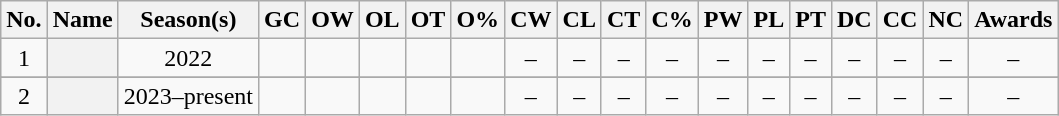<table class="wikitable sortable plainrowheaders" style="text-align:center">
<tr>
<th scope="col" class="unsortable">No.</th>
<th scope="col">Name</th>
<th scope="col">Season(s)</th>
<th scope="col">GC</th>
<th scope="col">OW</th>
<th scope="col">OL</th>
<th scope="col">OT</th>
<th scope="col">O%</th>
<th scope="col">CW</th>
<th scope="col">CL</th>
<th scope="col">CT</th>
<th scope="col">C%</th>
<th scope="col">PW</th>
<th scope="col">PL</th>
<th scope="col">PT</th>
<th scope="col">DC</th>
<th scope="col">CC</th>
<th scope="col">NC</th>
<th scope="col" class="unsortable">Awards</th>
</tr>
<tr>
<td>1</td>
<th scope="row"></th>
<td>2022</td>
<td></td>
<td></td>
<td></td>
<td></td>
<td></td>
<td>–</td>
<td>–</td>
<td>–</td>
<td>–</td>
<td>–</td>
<td>–</td>
<td>–</td>
<td>–</td>
<td>–</td>
<td>–</td>
<td>–</td>
</tr>
<tr>
</tr>
<tr>
<td>2</td>
<th scope="row"></th>
<td>2023–present</td>
<td></td>
<td></td>
<td></td>
<td></td>
<td></td>
<td>–</td>
<td>–</td>
<td>–</td>
<td>–</td>
<td>–</td>
<td>–</td>
<td>–</td>
<td>–</td>
<td>–</td>
<td>–</td>
<td>–</td>
</tr>
</table>
